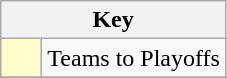<table class="wikitable" style="text-align: center;">
<tr>
<th colspan=2>Key</th>
</tr>
<tr>
<td style="background:#ffffcc; width:20px;"></td>
<td align=left>Teams to Playoffs</td>
</tr>
<tr>
</tr>
</table>
